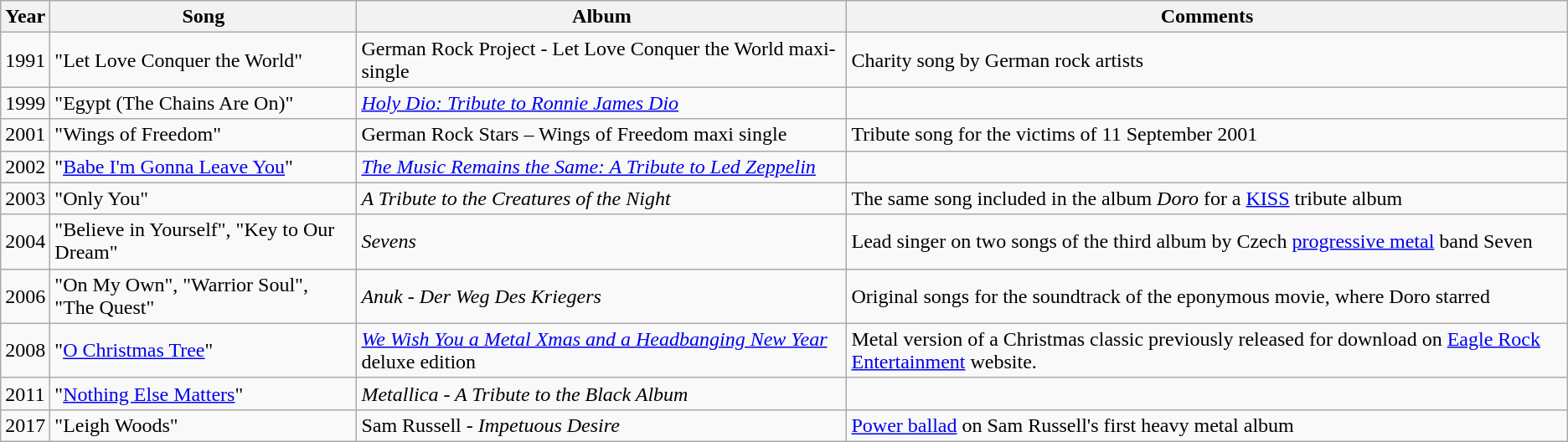<table class="wikitable">
<tr>
<th>Year</th>
<th>Song</th>
<th>Album</th>
<th>Comments</th>
</tr>
<tr>
<td>1991</td>
<td>"Let Love Conquer the World"</td>
<td>German Rock Project - Let Love Conquer the World maxi-single</td>
<td>Charity song by German rock artists</td>
</tr>
<tr>
<td>1999</td>
<td>"Egypt (The Chains Are On)"</td>
<td><em><a href='#'>Holy Dio: Tribute to Ronnie James Dio</a></em></td>
<td></td>
</tr>
<tr>
<td>2001</td>
<td>"Wings of Freedom"</td>
<td>German Rock Stars – Wings of Freedom maxi single</td>
<td>Tribute song for the victims of 11 September 2001</td>
</tr>
<tr>
<td>2002</td>
<td>"<a href='#'>Babe I'm Gonna Leave You</a>"</td>
<td><em><a href='#'>The Music Remains the Same: A Tribute to Led Zeppelin</a></em></td>
<td></td>
</tr>
<tr>
<td>2003</td>
<td>"Only You"</td>
<td><em>A Tribute to the Creatures of the Night</em></td>
<td>The same song included in the album <em>Doro</em> for a <a href='#'>KISS</a> tribute album</td>
</tr>
<tr>
<td>2004</td>
<td>"Believe in Yourself", "Key to Our Dream"</td>
<td><em>Sevens</em></td>
<td>Lead singer on two songs of the third album by Czech <a href='#'>progressive metal</a> band Seven</td>
</tr>
<tr>
<td>2006</td>
<td>"On My Own", "Warrior Soul", "The Quest"</td>
<td><em>Anuk - Der Weg Des Kriegers</em></td>
<td>Original songs for the soundtrack of the eponymous movie, where Doro starred</td>
</tr>
<tr>
<td>2008</td>
<td>"<a href='#'>O Christmas Tree</a>"</td>
<td><em><a href='#'>We Wish You a Metal Xmas and a Headbanging New Year</a></em> deluxe edition</td>
<td>Metal version of a Christmas classic previously released for download on <a href='#'>Eagle Rock Entertainment</a> website.</td>
</tr>
<tr>
<td>2011</td>
<td>"<a href='#'>Nothing Else Matters</a>"</td>
<td><em>Metallica - A Tribute to the Black Album</em></td>
<td></td>
</tr>
<tr>
<td>2017</td>
<td>"Leigh Woods"</td>
<td>Sam Russell - <em>Impetuous Desire</em></td>
<td><a href='#'>Power ballad</a> on Sam Russell's first heavy metal album</td>
</tr>
</table>
